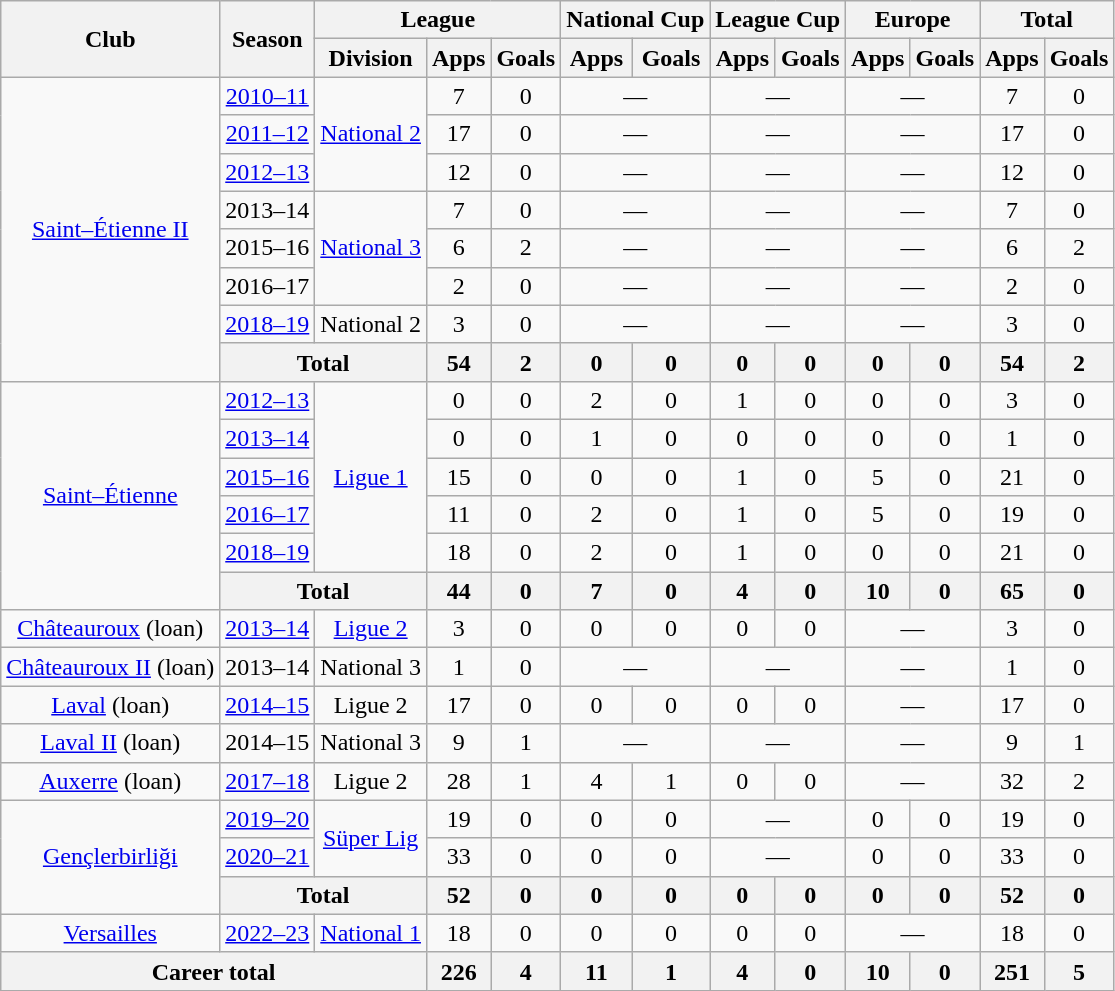<table class="wikitable" style="text-align:center">
<tr>
<th rowspan="2">Club</th>
<th rowspan="2">Season</th>
<th colspan="3">League</th>
<th colspan="2">National Cup</th>
<th colspan="2">League Cup</th>
<th colspan="2">Europe</th>
<th colspan="2">Total</th>
</tr>
<tr>
<th>Division</th>
<th>Apps</th>
<th>Goals</th>
<th>Apps</th>
<th>Goals</th>
<th>Apps</th>
<th>Goals</th>
<th>Apps</th>
<th>Goals</th>
<th>Apps</th>
<th>Goals</th>
</tr>
<tr>
<td rowspan="8"><a href='#'>Saint–Étienne II</a></td>
<td><a href='#'>2010–11</a></td>
<td rowspan="3"><a href='#'>National 2</a></td>
<td>7</td>
<td>0</td>
<td colspan="2">—</td>
<td colspan="2">—</td>
<td colspan="2">—</td>
<td>7</td>
<td>0</td>
</tr>
<tr>
<td><a href='#'>2011–12</a></td>
<td>17</td>
<td>0</td>
<td colspan="2">—</td>
<td colspan="2">—</td>
<td colspan="2">—</td>
<td>17</td>
<td>0</td>
</tr>
<tr>
<td><a href='#'>2012–13</a></td>
<td>12</td>
<td>0</td>
<td colspan="2">—</td>
<td colspan="2">—</td>
<td colspan="2">—</td>
<td>12</td>
<td>0</td>
</tr>
<tr>
<td>2013–14</td>
<td rowspan="3"><a href='#'>National 3</a></td>
<td>7</td>
<td>0</td>
<td colspan="2">—</td>
<td colspan="2">—</td>
<td colspan="2">—</td>
<td>7</td>
<td>0</td>
</tr>
<tr>
<td>2015–16</td>
<td>6</td>
<td>2</td>
<td colspan="2">—</td>
<td colspan="2">—</td>
<td colspan="2">—</td>
<td>6</td>
<td>2</td>
</tr>
<tr>
<td>2016–17</td>
<td>2</td>
<td>0</td>
<td colspan="2">—</td>
<td colspan="2">—</td>
<td colspan="2">—</td>
<td>2</td>
<td>0</td>
</tr>
<tr>
<td><a href='#'>2018–19</a></td>
<td>National 2</td>
<td>3</td>
<td>0</td>
<td colspan="2">—</td>
<td colspan="2">—</td>
<td colspan="2">—</td>
<td>3</td>
<td>0</td>
</tr>
<tr>
<th colspan="2">Total</th>
<th>54</th>
<th>2</th>
<th>0</th>
<th>0</th>
<th>0</th>
<th>0</th>
<th>0</th>
<th>0</th>
<th>54</th>
<th>2</th>
</tr>
<tr>
<td rowspan="6"><a href='#'>Saint–Étienne</a></td>
<td><a href='#'>2012–13</a></td>
<td rowspan="5"><a href='#'>Ligue 1</a></td>
<td>0</td>
<td>0</td>
<td>2</td>
<td>0</td>
<td>1</td>
<td>0</td>
<td>0</td>
<td>0</td>
<td>3</td>
<td>0</td>
</tr>
<tr>
<td><a href='#'>2013–14</a></td>
<td>0</td>
<td>0</td>
<td>1</td>
<td>0</td>
<td>0</td>
<td>0</td>
<td>0</td>
<td>0</td>
<td>1</td>
<td>0</td>
</tr>
<tr>
<td><a href='#'>2015–16</a></td>
<td>15</td>
<td>0</td>
<td>0</td>
<td>0</td>
<td>1</td>
<td>0</td>
<td>5</td>
<td>0</td>
<td>21</td>
<td>0</td>
</tr>
<tr>
<td><a href='#'>2016–17</a></td>
<td>11</td>
<td>0</td>
<td>2</td>
<td>0</td>
<td>1</td>
<td>0</td>
<td>5</td>
<td>0</td>
<td>19</td>
<td>0</td>
</tr>
<tr>
<td><a href='#'>2018–19</a></td>
<td>18</td>
<td>0</td>
<td>2</td>
<td>0</td>
<td>1</td>
<td>0</td>
<td>0</td>
<td>0</td>
<td>21</td>
<td>0</td>
</tr>
<tr>
<th colspan="2">Total</th>
<th>44</th>
<th>0</th>
<th>7</th>
<th>0</th>
<th>4</th>
<th>0</th>
<th>10</th>
<th>0</th>
<th>65</th>
<th>0</th>
</tr>
<tr>
<td><a href='#'>Châteauroux</a> (loan)</td>
<td><a href='#'>2013–14</a></td>
<td><a href='#'>Ligue 2</a></td>
<td>3</td>
<td>0</td>
<td>0</td>
<td>0</td>
<td>0</td>
<td>0</td>
<td colspan="2">—</td>
<td>3</td>
<td>0</td>
</tr>
<tr>
<td><a href='#'>Châteauroux II</a> (loan)</td>
<td>2013–14</td>
<td>National 3</td>
<td>1</td>
<td>0</td>
<td colspan="2">—</td>
<td colspan="2">—</td>
<td colspan="2">—</td>
<td>1</td>
<td>0</td>
</tr>
<tr>
<td><a href='#'>Laval</a> (loan)</td>
<td><a href='#'>2014–15</a></td>
<td>Ligue 2</td>
<td>17</td>
<td>0</td>
<td>0</td>
<td>0</td>
<td>0</td>
<td>0</td>
<td colspan="2">—</td>
<td>17</td>
<td>0</td>
</tr>
<tr>
<td><a href='#'>Laval II</a> (loan)</td>
<td>2014–15</td>
<td>National 3</td>
<td>9</td>
<td>1</td>
<td colspan="2">—</td>
<td colspan="2">—</td>
<td colspan="2">—</td>
<td>9</td>
<td>1</td>
</tr>
<tr>
<td><a href='#'>Auxerre</a> (loan)</td>
<td><a href='#'>2017–18</a></td>
<td>Ligue 2</td>
<td>28</td>
<td>1</td>
<td>4</td>
<td>1</td>
<td>0</td>
<td>0</td>
<td colspan="2">—</td>
<td>32</td>
<td>2</td>
</tr>
<tr>
<td rowspan="3"><a href='#'>Gençlerbirliği</a></td>
<td><a href='#'>2019–20</a></td>
<td rowspan="2"><a href='#'>Süper Lig</a></td>
<td>19</td>
<td>0</td>
<td>0</td>
<td>0</td>
<td colspan="2">—</td>
<td>0</td>
<td>0</td>
<td>19</td>
<td>0</td>
</tr>
<tr>
<td><a href='#'>2020–21</a></td>
<td>33</td>
<td>0</td>
<td>0</td>
<td>0</td>
<td colspan="2">—</td>
<td>0</td>
<td>0</td>
<td>33</td>
<td>0</td>
</tr>
<tr>
<th colspan="2">Total</th>
<th>52</th>
<th>0</th>
<th>0</th>
<th>0</th>
<th>0</th>
<th>0</th>
<th>0</th>
<th>0</th>
<th>52</th>
<th>0</th>
</tr>
<tr>
<td><a href='#'>Versailles</a></td>
<td><a href='#'>2022–23</a></td>
<td><a href='#'>National 1</a></td>
<td>18</td>
<td>0</td>
<td>0</td>
<td>0</td>
<td>0</td>
<td>0</td>
<td colspan="2">—</td>
<td>18</td>
<td>0</td>
</tr>
<tr>
<th colspan="3">Career total</th>
<th>226</th>
<th>4</th>
<th>11</th>
<th>1</th>
<th>4</th>
<th>0</th>
<th>10</th>
<th>0</th>
<th>251</th>
<th>5</th>
</tr>
</table>
